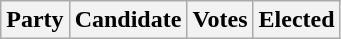<table class="wikitable">
<tr>
<th colspan="2">Party</th>
<th>Candidate</th>
<th>Votes</th>
<th>Elected<br>




</th>
</tr>
</table>
